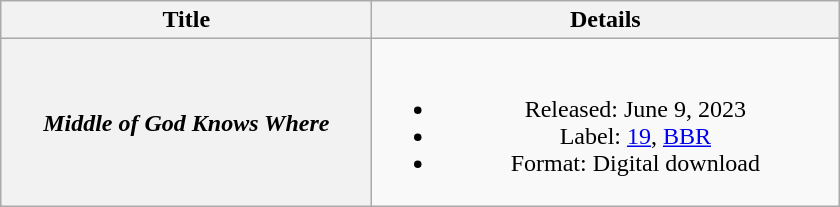<table class="wikitable plainrowheaders" style="text-align:center;">
<tr>
<th scope="col" style="width:15em;">Title</th>
<th scope="col" style="width:19em;">Details</th>
</tr>
<tr>
<th scope="row"><em>Middle of God Knows Where</em></th>
<td><br><ul><li>Released: June 9, 2023</li><li>Label: <a href='#'>19</a>, <a href='#'>BBR</a></li><li>Format: Digital download</li></ul></td>
</tr>
</table>
